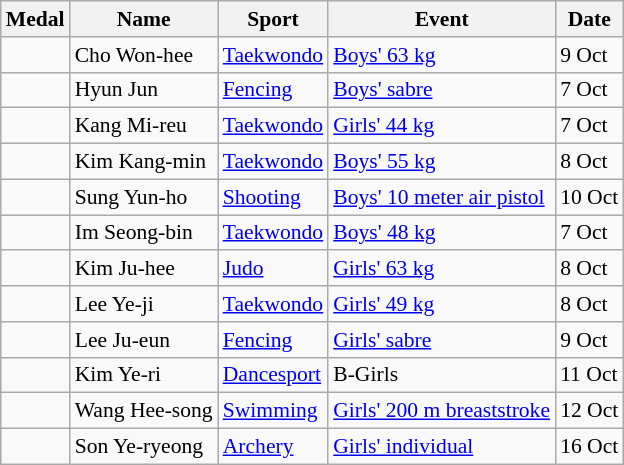<table class="wikitable sortable" style="font-size:90%">
<tr>
<th>Medal</th>
<th>Name</th>
<th>Sport</th>
<th>Event</th>
<th>Date</th>
</tr>
<tr>
<td></td>
<td>Cho Won-hee</td>
<td><a href='#'>Taekwondo</a></td>
<td><a href='#'>Boys' 63 kg</a></td>
<td>9 Oct</td>
</tr>
<tr>
<td></td>
<td>Hyun Jun</td>
<td><a href='#'>Fencing</a></td>
<td><a href='#'>Boys' sabre</a></td>
<td>7 Oct</td>
</tr>
<tr>
<td></td>
<td>Kang Mi-reu</td>
<td><a href='#'>Taekwondo</a></td>
<td><a href='#'>Girls' 44 kg</a></td>
<td>7 Oct</td>
</tr>
<tr>
<td></td>
<td>Kim Kang-min</td>
<td><a href='#'>Taekwondo</a></td>
<td><a href='#'>Boys' 55 kg</a></td>
<td>8 Oct</td>
</tr>
<tr>
<td></td>
<td>Sung Yun-ho</td>
<td><a href='#'>Shooting</a></td>
<td><a href='#'>Boys' 10 meter air pistol</a></td>
<td>10 Oct</td>
</tr>
<tr>
<td></td>
<td>Im Seong-bin</td>
<td><a href='#'>Taekwondo</a></td>
<td><a href='#'>Boys' 48 kg</a></td>
<td>7 Oct</td>
</tr>
<tr>
<td></td>
<td>Kim Ju-hee</td>
<td><a href='#'>Judo</a></td>
<td><a href='#'>Girls' 63 kg</a></td>
<td>8 Oct</td>
</tr>
<tr>
<td></td>
<td>Lee Ye-ji</td>
<td><a href='#'>Taekwondo</a></td>
<td><a href='#'>Girls' 49 kg</a></td>
<td>8 Oct</td>
</tr>
<tr>
<td></td>
<td>Lee Ju-eun</td>
<td><a href='#'>Fencing</a></td>
<td><a href='#'>Girls' sabre</a></td>
<td>9 Oct</td>
</tr>
<tr>
<td></td>
<td>Kim Ye-ri</td>
<td><a href='#'>Dancesport</a></td>
<td>B-Girls</td>
<td>11 Oct</td>
</tr>
<tr>
<td></td>
<td>Wang Hee-song</td>
<td><a href='#'>Swimming</a></td>
<td><a href='#'>Girls' 200 m breaststroke</a></td>
<td>12 Oct</td>
</tr>
<tr>
<td></td>
<td>Son Ye-ryeong</td>
<td><a href='#'>Archery</a></td>
<td><a href='#'>Girls' individual</a></td>
<td>16 Oct</td>
</tr>
</table>
